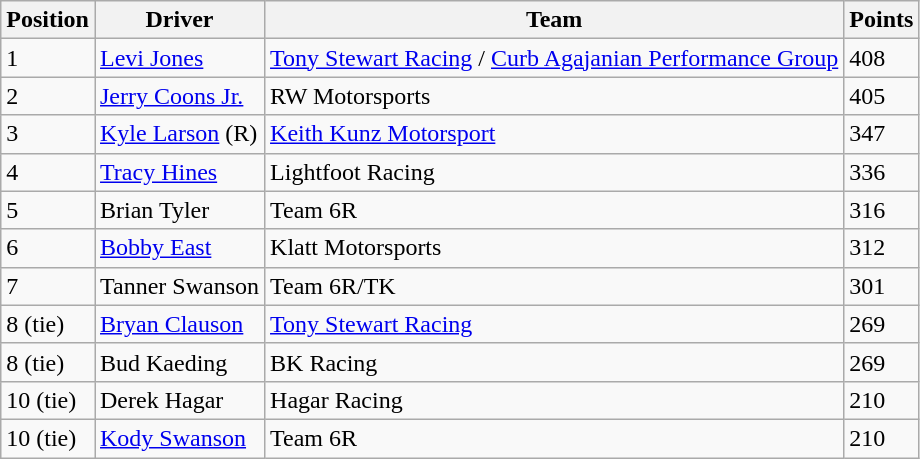<table class="wikitable">
<tr>
<th>Position</th>
<th>Driver</th>
<th>Team</th>
<th>Points</th>
</tr>
<tr>
<td>1</td>
<td><a href='#'>Levi Jones</a></td>
<td><a href='#'>Tony Stewart Racing</a> / <a href='#'>Curb Agajanian Performance Group</a></td>
<td>408</td>
</tr>
<tr>
<td>2</td>
<td><a href='#'>Jerry Coons Jr.</a></td>
<td>RW Motorsports</td>
<td>405</td>
</tr>
<tr>
<td>3</td>
<td><a href='#'>Kyle Larson</a> (R)</td>
<td><a href='#'>Keith Kunz Motorsport</a></td>
<td>347</td>
</tr>
<tr>
<td>4</td>
<td><a href='#'>Tracy Hines</a></td>
<td>Lightfoot Racing</td>
<td>336</td>
</tr>
<tr>
<td>5</td>
<td>Brian Tyler</td>
<td>Team 6R</td>
<td>316</td>
</tr>
<tr>
<td>6</td>
<td><a href='#'>Bobby East</a></td>
<td>Klatt Motorsports</td>
<td>312</td>
</tr>
<tr>
<td>7</td>
<td>Tanner Swanson</td>
<td>Team 6R/TK</td>
<td>301</td>
</tr>
<tr>
<td>8 (tie)</td>
<td><a href='#'>Bryan Clauson</a></td>
<td><a href='#'>Tony Stewart Racing</a></td>
<td>269</td>
</tr>
<tr>
<td>8 (tie)</td>
<td>Bud Kaeding</td>
<td>BK Racing</td>
<td>269</td>
</tr>
<tr>
<td>10 (tie)</td>
<td>Derek Hagar</td>
<td>Hagar Racing</td>
<td>210</td>
</tr>
<tr>
<td>10 (tie)</td>
<td><a href='#'>Kody Swanson</a></td>
<td>Team 6R</td>
<td>210</td>
</tr>
</table>
